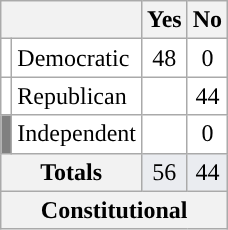<table class="wikitable" style="text-align:center;background:white;">
<tr>
<th colspan="2" scope="col"></th>
<th scope="col">Yes</th>
<th scope="col">No</th>
</tr>
<tr>
<td style="background-color:"></td>
<td style="text-align:left;">Democratic</td>
<td>48</td>
<td>0</td>
</tr>
<tr>
<td style="background-color:"></td>
<td style="text-align:left;">Republican</td>
<td></td>
<td>44</td>
</tr>
<tr>
<td style="background:gray;"></td>
<td style="text-align:left;">Independent</td>
<td></td>
<td>0</td>
</tr>
<tr style="background:#EAECF0;">
<th colspan="2" scope="row">Totals</th>
<td>56</td>
<td>44</td>
</tr>
<tr>
<th colspan="4">Constitutional</th>
</tr>
</table>
